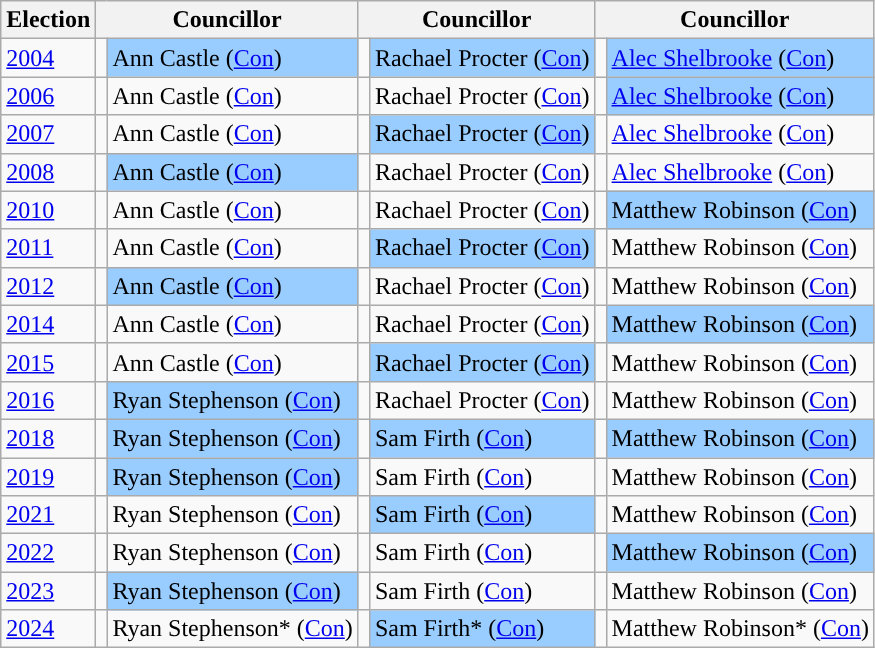<table class="wikitable">
<tr>
<th>Election</th>
<th colspan="2">Councillor</th>
<th colspan="2">Councillor</th>
<th colspan="2">Councillor</th>
</tr>
<tr>
<td><a href='#'>2004</a></td>
<td style="background-color: "></td>
<td bgcolor="#99CCFF">Ann Castle (<a href='#'>Con</a>)</td>
<td style="background-color: "></td>
<td bgcolor="#99CCFF">Rachael Procter (<a href='#'>Con</a>)</td>
<td style="background-color: "></td>
<td bgcolor="#99CCFF"><a href='#'>Alec Shelbrooke</a> (<a href='#'>Con</a>)</td>
</tr>
<tr>
<td><a href='#'>2006</a></td>
<td style="background-color: "></td>
<td>Ann Castle (<a href='#'>Con</a>)</td>
<td style="background-color: "></td>
<td>Rachael Procter (<a href='#'>Con</a>)</td>
<td style="background-color: "></td>
<td bgcolor="#99CCFF"><a href='#'>Alec Shelbrooke</a> (<a href='#'>Con</a>)</td>
</tr>
<tr>
<td><a href='#'>2007</a></td>
<td style="background-color: "></td>
<td>Ann Castle (<a href='#'>Con</a>)</td>
<td style="background-color: "></td>
<td bgcolor="#99CCFF">Rachael Procter (<a href='#'>Con</a>)</td>
<td style="background-color: "></td>
<td><a href='#'>Alec Shelbrooke</a> (<a href='#'>Con</a>)</td>
</tr>
<tr>
<td><a href='#'>2008</a></td>
<td style="background-color: "></td>
<td bgcolor="#99CCFF">Ann Castle (<a href='#'>Con</a>)</td>
<td style="background-color: "></td>
<td>Rachael Procter (<a href='#'>Con</a>)</td>
<td style="background-color: "></td>
<td><a href='#'>Alec Shelbrooke</a> (<a href='#'>Con</a>)</td>
</tr>
<tr>
<td><a href='#'>2010</a></td>
<td style="background-color: "></td>
<td>Ann Castle (<a href='#'>Con</a>)</td>
<td style="background-color: "></td>
<td>Rachael Procter (<a href='#'>Con</a>)</td>
<td style="background-color: "></td>
<td bgcolor="#99CCFF">Matthew Robinson (<a href='#'>Con</a>)</td>
</tr>
<tr>
<td><a href='#'>2011</a></td>
<td style="background-color: "></td>
<td>Ann Castle (<a href='#'>Con</a>)</td>
<td style="background-color: "></td>
<td bgcolor="#99CCFF">Rachael Procter (<a href='#'>Con</a>)</td>
<td style="background-color: "></td>
<td>Matthew Robinson (<a href='#'>Con</a>)</td>
</tr>
<tr>
<td><a href='#'>2012</a></td>
<td style="background-color: "></td>
<td bgcolor="#99CCFF">Ann Castle (<a href='#'>Con</a>)</td>
<td style="background-color: "></td>
<td>Rachael Procter (<a href='#'>Con</a>)</td>
<td style="background-color: "></td>
<td>Matthew Robinson (<a href='#'>Con</a>)</td>
</tr>
<tr>
<td><a href='#'>2014</a></td>
<td style="background-color: "></td>
<td>Ann Castle (<a href='#'>Con</a>)</td>
<td style="background-color: "></td>
<td>Rachael Procter (<a href='#'>Con</a>)</td>
<td style="background-color: "></td>
<td bgcolor="#99CCFF">Matthew Robinson (<a href='#'>Con</a>)</td>
</tr>
<tr>
<td><a href='#'>2015</a></td>
<td style="background-color: "></td>
<td>Ann Castle (<a href='#'>Con</a>)</td>
<td style="background-color: "></td>
<td bgcolor="#99CCFF">Rachael Procter (<a href='#'>Con</a>)</td>
<td style="background-color: "></td>
<td>Matthew Robinson (<a href='#'>Con</a>)</td>
</tr>
<tr>
<td><a href='#'>2016</a></td>
<td style="background-color: "></td>
<td bgcolor="#99CCFF">Ryan Stephenson (<a href='#'>Con</a>)</td>
<td style="background-color: "></td>
<td>Rachael Procter (<a href='#'>Con</a>)</td>
<td style="background-color: "></td>
<td>Matthew Robinson (<a href='#'>Con</a>)</td>
</tr>
<tr>
<td><a href='#'>2018</a></td>
<td style="background-color: "></td>
<td bgcolor="#99CCFF">Ryan Stephenson (<a href='#'>Con</a>)</td>
<td style="background-color: "></td>
<td bgcolor="#99CCFF">Sam Firth (<a href='#'>Con</a>)</td>
<td style="background-color: "></td>
<td bgcolor="#99CCFF">Matthew Robinson (<a href='#'>Con</a>)</td>
</tr>
<tr>
<td><a href='#'>2019</a></td>
<td style="background-color: "></td>
<td bgcolor="#99CCFF">Ryan Stephenson (<a href='#'>Con</a>)</td>
<td style="background-color: "></td>
<td>Sam Firth (<a href='#'>Con</a>)</td>
<td style="background-color: "></td>
<td>Matthew Robinson (<a href='#'>Con</a>)</td>
</tr>
<tr>
<td><a href='#'>2021</a></td>
<td style="background-color: "></td>
<td>Ryan Stephenson (<a href='#'>Con</a>)</td>
<td style="background-color: "></td>
<td bgcolor="#99CCFF">Sam Firth (<a href='#'>Con</a>)</td>
<td style="background-color: "></td>
<td>Matthew Robinson (<a href='#'>Con</a>)</td>
</tr>
<tr>
<td><a href='#'>2022</a></td>
<td style="background-color: "></td>
<td>Ryan Stephenson (<a href='#'>Con</a>)</td>
<td style="background-color: "></td>
<td>Sam Firth (<a href='#'>Con</a>)</td>
<td style="background-color: "></td>
<td bgcolor="#99CCFF">Matthew Robinson (<a href='#'>Con</a>)</td>
</tr>
<tr>
<td><a href='#'>2023</a></td>
<td style="background-color: "></td>
<td bgcolor="#99CCFF">Ryan Stephenson (<a href='#'>Con</a>)</td>
<td style="background-color: "></td>
<td>Sam Firth (<a href='#'>Con</a>)</td>
<td style="background-color: "></td>
<td>Matthew Robinson (<a href='#'>Con</a>)</td>
</tr>
<tr>
<td><a href='#'>2024</a></td>
<td style="background-color: "></td>
<td>Ryan Stephenson* (<a href='#'>Con</a>)</td>
<td style="background-color: "></td>
<td bgcolor="#99CCFF">Sam Firth* (<a href='#'>Con</a>)</td>
<td style="background-color: "></td>
<td>Matthew Robinson* (<a href='#'>Con</a>)</td>
</tr>
</table>
